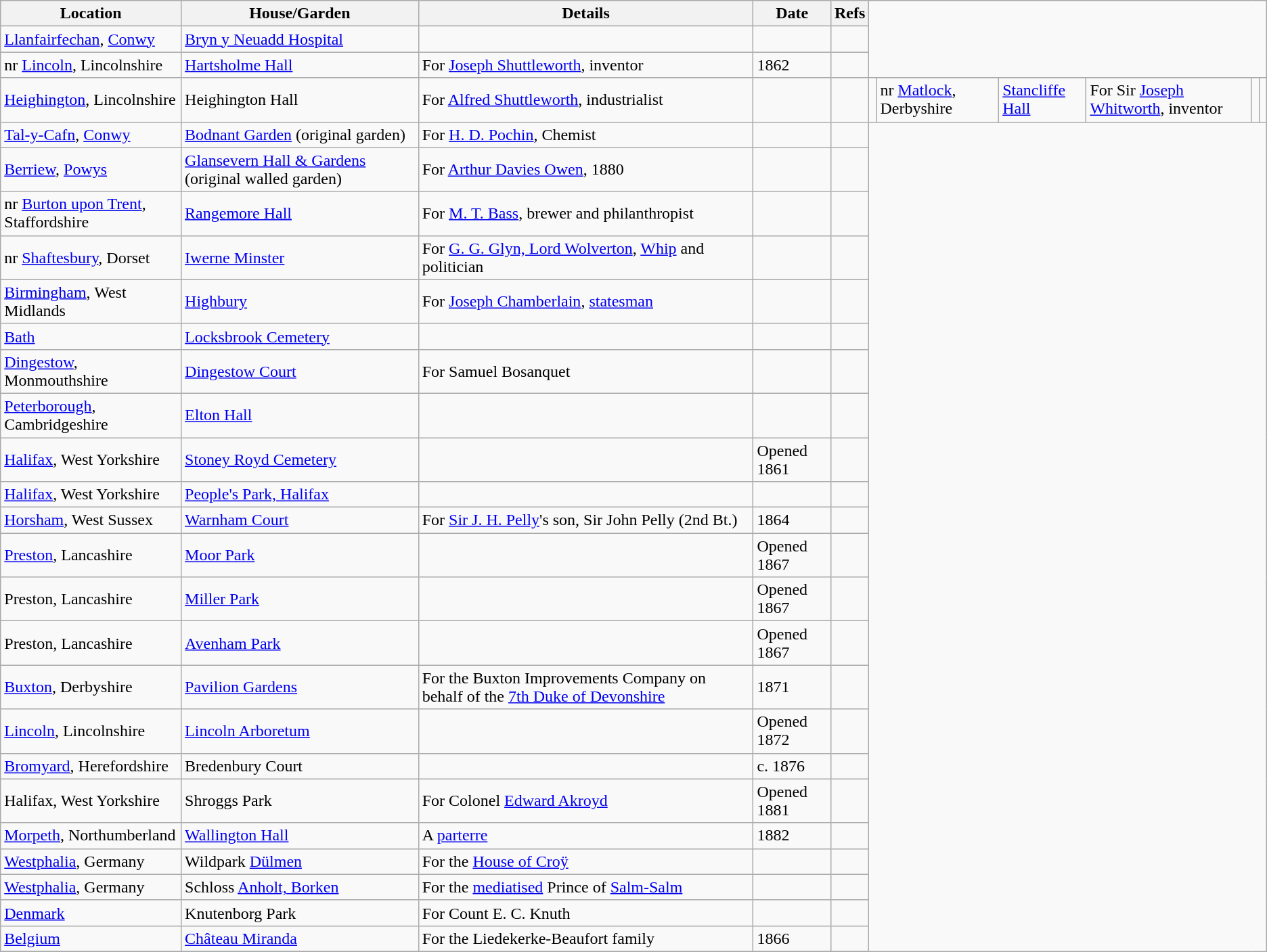<table class="wikitable sortable" style="text-align:left">
<tr>
<th>Location</th>
<th>House/Garden</th>
<th>Details</th>
<th>Date</th>
<th>Refs</th>
</tr>
<tr>
<td><a href='#'>Llanfairfechan</a>, <a href='#'>Conwy</a></td>
<td><a href='#'>Bryn y Neuadd Hospital</a></td>
<td></td>
<td></td>
<td></td>
</tr>
<tr>
<td>nr <a href='#'>Lincoln</a>, Lincolnshire</td>
<td><a href='#'>Hartsholme Hall</a></td>
<td>For <a href='#'>Joseph Shuttleworth</a>, inventor</td>
<td>1862</td>
<td></td>
</tr>
<tr>
<td><a href='#'>Heighington</a>, Lincolnshire</td>
<td>Heighington Hall</td>
<td>For <a href='#'>Alfred Shuttleworth</a>, industrialist</td>
<td></td>
<td></td>
<td></td>
<td>nr <a href='#'>Matlock</a>, Derbyshire</td>
<td><a href='#'>Stancliffe Hall</a></td>
<td>For Sir <a href='#'>Joseph Whitworth</a>, inventor</td>
<td></td>
<td></td>
</tr>
<tr>
<td><a href='#'>Tal-y-Cafn</a>, <a href='#'>Conwy</a></td>
<td><a href='#'>Bodnant Garden</a> (original garden)</td>
<td>For <a href='#'>H. D. Pochin</a>, Chemist</td>
<td></td>
<td></td>
</tr>
<tr>
<td><a href='#'>Berriew</a>, <a href='#'>Powys</a></td>
<td><a href='#'>Glansevern Hall & Gardens</a> (original walled garden)</td>
<td>For <a href='#'>Arthur Davies Owen</a>, 1880</td>
<td></td>
<td></td>
</tr>
<tr>
<td>nr <a href='#'>Burton upon Trent</a>, Staffordshire</td>
<td><a href='#'>Rangemore Hall</a></td>
<td>For <a href='#'>M. T. Bass</a>, brewer and philanthropist</td>
<td></td>
<td></td>
</tr>
<tr>
<td>nr <a href='#'>Shaftesbury</a>, Dorset</td>
<td><a href='#'>Iwerne Minster</a></td>
<td>For <a href='#'>G. G. Glyn, Lord Wolverton</a>, <a href='#'>Whip</a> and politician</td>
<td></td>
<td></td>
</tr>
<tr>
<td><a href='#'>Birmingham</a>, West Midlands</td>
<td><a href='#'>Highbury</a></td>
<td>For <a href='#'>Joseph Chamberlain</a>, <a href='#'>statesman</a></td>
<td></td>
<td></td>
</tr>
<tr>
<td><a href='#'>Bath</a></td>
<td><a href='#'>Locksbrook Cemetery</a></td>
<td></td>
<td></td>
<td></td>
</tr>
<tr>
<td><a href='#'>Dingestow</a>, Monmouthshire</td>
<td><a href='#'>Dingestow Court</a></td>
<td>For Samuel Bosanquet</td>
<td></td>
<td></td>
</tr>
<tr>
<td><a href='#'>Peterborough</a>, Cambridgeshire</td>
<td><a href='#'>Elton Hall</a></td>
<td></td>
<td></td>
<td></td>
</tr>
<tr>
<td><a href='#'>Halifax</a>, West Yorkshire</td>
<td><a href='#'>Stoney Royd Cemetery</a></td>
<td></td>
<td>Opened 1861</td>
<td></td>
</tr>
<tr>
<td><a href='#'>Halifax</a>, West Yorkshire</td>
<td><a href='#'>People's Park, Halifax</a></td>
<td></td>
<td></td>
<td></td>
</tr>
<tr>
<td><a href='#'>Horsham</a>, West Sussex</td>
<td><a href='#'>Warnham Court</a></td>
<td>For <a href='#'>Sir J. H. Pelly</a>'s son, Sir John Pelly (2nd Bt.)</td>
<td>1864</td>
<td></td>
</tr>
<tr>
<td><a href='#'>Preston</a>, Lancashire</td>
<td><a href='#'>Moor Park</a></td>
<td></td>
<td>Opened 1867</td>
<td></td>
</tr>
<tr>
<td>Preston, Lancashire</td>
<td><a href='#'>Miller Park</a></td>
<td></td>
<td>Opened 1867</td>
<td></td>
</tr>
<tr>
<td>Preston, Lancashire</td>
<td><a href='#'>Avenham Park</a></td>
<td></td>
<td>Opened 1867</td>
<td></td>
</tr>
<tr>
<td><a href='#'>Buxton</a>, Derbyshire</td>
<td><a href='#'>Pavilion Gardens</a></td>
<td>For the Buxton Improvements Company on behalf of the <a href='#'>7th Duke of Devonshire</a></td>
<td>1871</td>
<td></td>
</tr>
<tr>
<td><a href='#'>Lincoln</a>, Lincolnshire</td>
<td><a href='#'>Lincoln Arboretum</a></td>
<td></td>
<td>Opened 1872</td>
<td></td>
</tr>
<tr>
<td><a href='#'>Bromyard</a>, Herefordshire</td>
<td>Bredenbury Court</td>
<td></td>
<td>c. 1876</td>
<td></td>
</tr>
<tr>
<td>Halifax, West Yorkshire</td>
<td>Shroggs Park</td>
<td>For Colonel <a href='#'>Edward Akroyd</a></td>
<td>Opened 1881</td>
<td></td>
</tr>
<tr>
<td><a href='#'>Morpeth</a>, Northumberland</td>
<td><a href='#'>Wallington Hall</a></td>
<td>A <a href='#'>parterre</a></td>
<td>1882</td>
<td></td>
</tr>
<tr>
<td><a href='#'>Westphalia</a>, Germany</td>
<td>Wildpark <a href='#'>Dülmen</a></td>
<td>For the <a href='#'>House of Croÿ</a></td>
<td></td>
<td></td>
</tr>
<tr>
<td><a href='#'>Westphalia</a>, Germany</td>
<td>Schloss <a href='#'>Anholt, Borken</a></td>
<td>For the <a href='#'>mediatised</a> Prince of <a href='#'>Salm-Salm</a></td>
<td></td>
<td></td>
</tr>
<tr>
<td><a href='#'>Denmark</a></td>
<td>Knutenborg Park</td>
<td>For Count E. C. Knuth</td>
<td></td>
<td></td>
</tr>
<tr>
<td><a href='#'>Belgium</a></td>
<td><a href='#'>Château Miranda</a></td>
<td>For the Liedekerke-Beaufort family</td>
<td>1866</td>
<td></td>
</tr>
<tr>
</tr>
</table>
